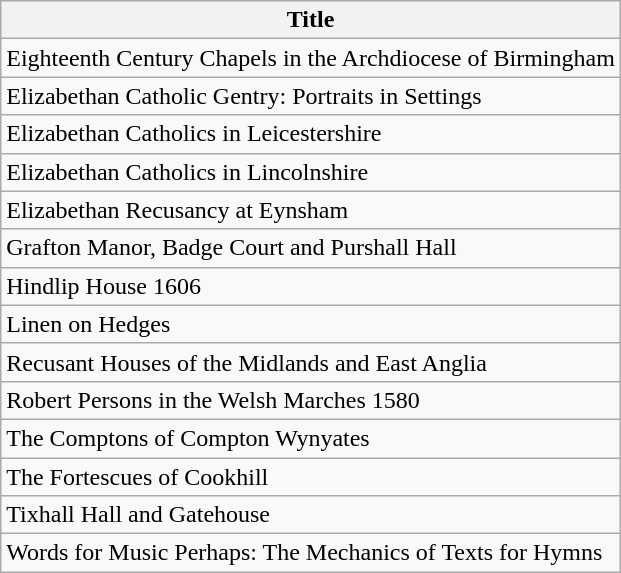<table class="wikitable sortable mw-collapsible mw-collapsed">
<tr>
<th>Title</th>
</tr>
<tr>
<td>Eighteenth Century Chapels in the Archdiocese of Birmingham</td>
</tr>
<tr>
<td>Elizabethan Catholic Gentry: Portraits in Settings</td>
</tr>
<tr>
<td>Elizabethan Catholics in Leicestershire</td>
</tr>
<tr>
<td>Elizabethan Catholics in Lincolnshire</td>
</tr>
<tr>
<td>Elizabethan Recusancy at Eynsham</td>
</tr>
<tr>
<td>Grafton Manor, Badge Court and Purshall Hall</td>
</tr>
<tr>
<td>Hindlip House 1606</td>
</tr>
<tr>
<td>Linen on Hedges</td>
</tr>
<tr>
<td>Recusant Houses of the Midlands and East Anglia</td>
</tr>
<tr>
<td>Robert Persons in the Welsh Marches 1580</td>
</tr>
<tr>
<td>The Comptons of Compton Wynyates</td>
</tr>
<tr>
<td>The Fortescues of Cookhill</td>
</tr>
<tr>
<td>Tixhall Hall and Gatehouse</td>
</tr>
<tr>
<td>Words for Music Perhaps: The Mechanics of Texts for Hymns</td>
</tr>
</table>
